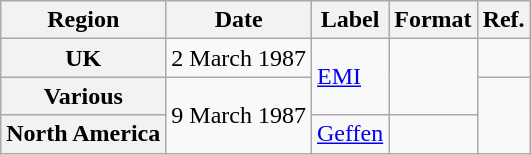<table class="wikitable plainrowheaders">
<tr>
<th scope="col">Region</th>
<th scope="col">Date</th>
<th scope="col">Label</th>
<th scope="col">Format</th>
<th scope="col">Ref.</th>
</tr>
<tr>
<th scope="row">UK</th>
<td scope="row">2 March 1987</td>
<td scope="row" rowspan="2"><a href='#'>EMI</a></td>
<td scope="row" rowspan="2"></td>
<td align="center"></td>
</tr>
<tr>
<th scope="row">Various</th>
<td scope="row" rowspan="2">9 March 1987</td>
<td align="center" rowspan="2"></td>
</tr>
<tr>
<th scope="row">North America</th>
<td scope="row"><a href='#'>Geffen</a></td>
<td scope="row"></td>
</tr>
</table>
